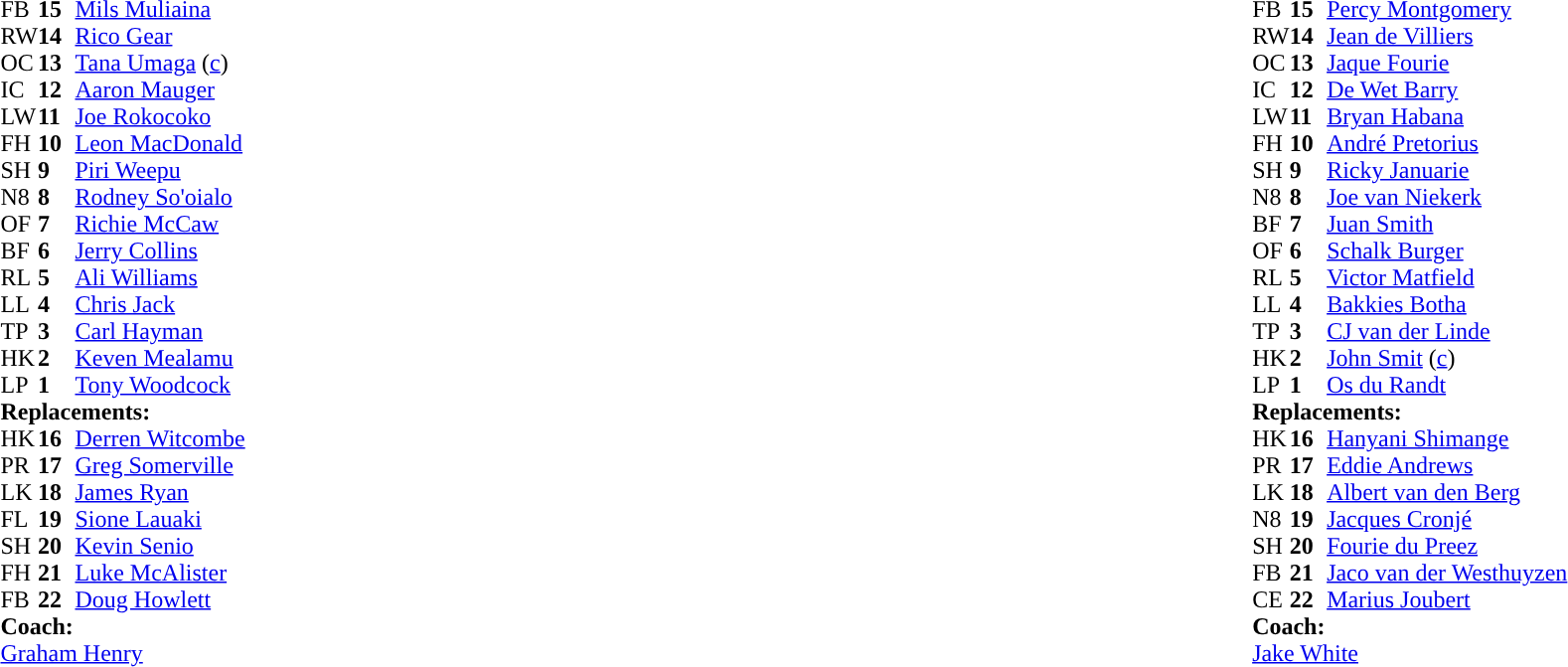<table style="width:100%">
<tr>
<td style="vertical-align:top;width:50%"><br><table cellspacing="0" cellpadding="0">
<tr>
<th width="25"></th>
<th width="25"></th>
</tr>
<tr>
<td>FB</td>
<td><strong>15</strong></td>
<td><a href='#'>Mils Muliaina</a></td>
</tr>
<tr>
<td>RW</td>
<td><strong>14</strong></td>
<td><a href='#'>Rico Gear</a></td>
</tr>
<tr>
<td>OC</td>
<td><strong>13</strong></td>
<td><a href='#'>Tana Umaga</a> (<a href='#'>c</a>)</td>
</tr>
<tr>
<td>IC</td>
<td><strong>12</strong></td>
<td><a href='#'>Aaron Mauger</a></td>
</tr>
<tr>
<td>LW</td>
<td><strong>11</strong></td>
<td><a href='#'>Joe Rokocoko</a></td>
</tr>
<tr>
<td>FH</td>
<td><strong>10</strong></td>
<td><a href='#'>Leon MacDonald</a></td>
</tr>
<tr>
<td>SH</td>
<td><strong>9</strong></td>
<td><a href='#'>Piri Weepu</a></td>
</tr>
<tr>
<td>N8</td>
<td><strong>8</strong></td>
<td><a href='#'>Rodney So'oialo</a></td>
</tr>
<tr>
<td>OF</td>
<td><strong>7</strong></td>
<td><a href='#'>Richie McCaw</a></td>
</tr>
<tr>
<td>BF</td>
<td><strong>6</strong></td>
<td><a href='#'>Jerry Collins</a></td>
</tr>
<tr>
<td>RL</td>
<td><strong>5</strong></td>
<td><a href='#'>Ali Williams</a></td>
</tr>
<tr>
<td>LL</td>
<td><strong>4</strong></td>
<td><a href='#'>Chris Jack</a></td>
</tr>
<tr>
<td>TP</td>
<td><strong>3</strong></td>
<td><a href='#'>Carl Hayman</a></td>
</tr>
<tr>
<td>HK</td>
<td><strong>2</strong></td>
<td><a href='#'>Keven Mealamu</a></td>
</tr>
<tr>
<td>LP</td>
<td><strong>1</strong></td>
<td><a href='#'>Tony Woodcock</a></td>
</tr>
<tr>
<td colspan="3"><strong>Replacements:</strong></td>
</tr>
<tr>
<td>HK</td>
<td><strong>16</strong></td>
<td><a href='#'>Derren Witcombe</a></td>
</tr>
<tr>
<td>PR</td>
<td><strong>17</strong></td>
<td><a href='#'>Greg Somerville</a></td>
</tr>
<tr>
<td>LK</td>
<td><strong>18</strong></td>
<td><a href='#'>James Ryan</a></td>
</tr>
<tr>
<td>FL</td>
<td><strong>19</strong></td>
<td><a href='#'>Sione Lauaki</a></td>
</tr>
<tr>
<td>SH</td>
<td><strong>20</strong></td>
<td><a href='#'>Kevin Senio</a></td>
</tr>
<tr>
<td>FH</td>
<td><strong>21</strong></td>
<td><a href='#'>Luke McAlister</a></td>
</tr>
<tr>
<td>FB</td>
<td><strong>22</strong></td>
<td><a href='#'>Doug Howlett</a></td>
</tr>
<tr>
<td colspan=3><strong>Coach:</strong></td>
</tr>
<tr>
<td colspan="3"> <a href='#'>Graham Henry</a></td>
</tr>
</table>
</td>
<td style="vertical-align:top"></td>
<td style="vertical-align:top;width:50%"><br><table cellspacing="0" cellpadding="0" style="margin:auto">
<tr>
<th width="25"></th>
<th width="25"></th>
</tr>
<tr>
<td>FB</td>
<td><strong>15</strong></td>
<td><a href='#'>Percy Montgomery</a></td>
</tr>
<tr>
<td>RW</td>
<td><strong>14</strong></td>
<td><a href='#'>Jean de Villiers</a></td>
</tr>
<tr>
<td>OC</td>
<td><strong>13</strong></td>
<td><a href='#'>Jaque Fourie</a></td>
</tr>
<tr>
<td>IC</td>
<td><strong>12</strong></td>
<td><a href='#'>De Wet Barry</a></td>
</tr>
<tr>
<td>LW</td>
<td><strong>11</strong></td>
<td><a href='#'>Bryan Habana</a></td>
</tr>
<tr>
<td>FH</td>
<td><strong>10</strong></td>
<td><a href='#'>André Pretorius</a></td>
</tr>
<tr>
<td>SH</td>
<td><strong>9</strong></td>
<td><a href='#'>Ricky Januarie</a></td>
</tr>
<tr>
<td>N8</td>
<td><strong>8</strong></td>
<td><a href='#'>Joe van Niekerk</a></td>
</tr>
<tr>
<td>BF</td>
<td><strong>7</strong></td>
<td><a href='#'>Juan Smith</a></td>
</tr>
<tr>
<td>OF</td>
<td><strong>6</strong></td>
<td><a href='#'>Schalk Burger</a></td>
</tr>
<tr>
<td>RL</td>
<td><strong>5</strong></td>
<td><a href='#'>Victor Matfield</a></td>
</tr>
<tr>
<td>LL</td>
<td><strong>4</strong></td>
<td><a href='#'>Bakkies Botha</a></td>
</tr>
<tr>
<td>TP</td>
<td><strong>3</strong></td>
<td><a href='#'>CJ van der Linde</a></td>
</tr>
<tr>
<td>HK</td>
<td><strong>2</strong></td>
<td><a href='#'>John Smit</a> (<a href='#'>c</a>)</td>
</tr>
<tr>
<td>LP</td>
<td><strong>1</strong></td>
<td><a href='#'>Os du Randt</a></td>
</tr>
<tr>
<td colspan="3"><strong>Replacements:</strong></td>
</tr>
<tr>
<td>HK</td>
<td><strong>16</strong></td>
<td><a href='#'>Hanyani Shimange</a></td>
</tr>
<tr>
<td>PR</td>
<td><strong>17</strong></td>
<td><a href='#'>Eddie Andrews</a></td>
</tr>
<tr>
<td>LK</td>
<td><strong>18</strong></td>
<td><a href='#'>Albert van den Berg</a></td>
</tr>
<tr>
<td>N8</td>
<td><strong>19</strong></td>
<td><a href='#'>Jacques Cronjé</a></td>
</tr>
<tr>
<td>SH</td>
<td><strong>20</strong></td>
<td><a href='#'>Fourie du Preez</a></td>
</tr>
<tr>
<td>FB</td>
<td><strong>21</strong></td>
<td><a href='#'>Jaco van der Westhuyzen</a></td>
</tr>
<tr>
<td>CE</td>
<td><strong>22</strong></td>
<td><a href='#'>Marius Joubert</a></td>
</tr>
<tr>
<td colspan="3"><strong>Coach:</strong></td>
</tr>
<tr>
<td colspan="3"> <a href='#'>Jake White</a></td>
</tr>
</table>
</td>
</tr>
</table>
